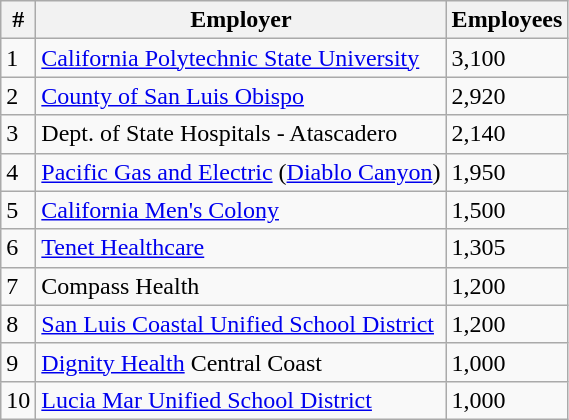<table class="wikitable">
<tr>
<th>#</th>
<th>Employer</th>
<th>Employees</th>
</tr>
<tr>
<td>1</td>
<td><a href='#'>California Polytechnic State University</a></td>
<td>3,100</td>
</tr>
<tr>
<td>2</td>
<td><a href='#'>County of San Luis Obispo</a></td>
<td>2,920</td>
</tr>
<tr>
<td>3</td>
<td>Dept. of State Hospitals - Atascadero</td>
<td>2,140</td>
</tr>
<tr>
<td>4</td>
<td><a href='#'>Pacific Gas and Electric</a> (<a href='#'>Diablo Canyon</a>)</td>
<td>1,950</td>
</tr>
<tr>
<td>5</td>
<td><a href='#'>California Men's Colony</a></td>
<td>1,500</td>
</tr>
<tr>
<td>6</td>
<td><a href='#'>Tenet Healthcare</a></td>
<td>1,305</td>
</tr>
<tr>
<td>7</td>
<td>Compass Health</td>
<td>1,200</td>
</tr>
<tr>
<td>8</td>
<td><a href='#'>San Luis Coastal Unified School District</a></td>
<td>1,200</td>
</tr>
<tr>
<td>9</td>
<td><a href='#'>Dignity Health</a> Central Coast</td>
<td>1,000</td>
</tr>
<tr>
<td>10</td>
<td><a href='#'>Lucia Mar Unified School District</a></td>
<td>1,000</td>
</tr>
</table>
